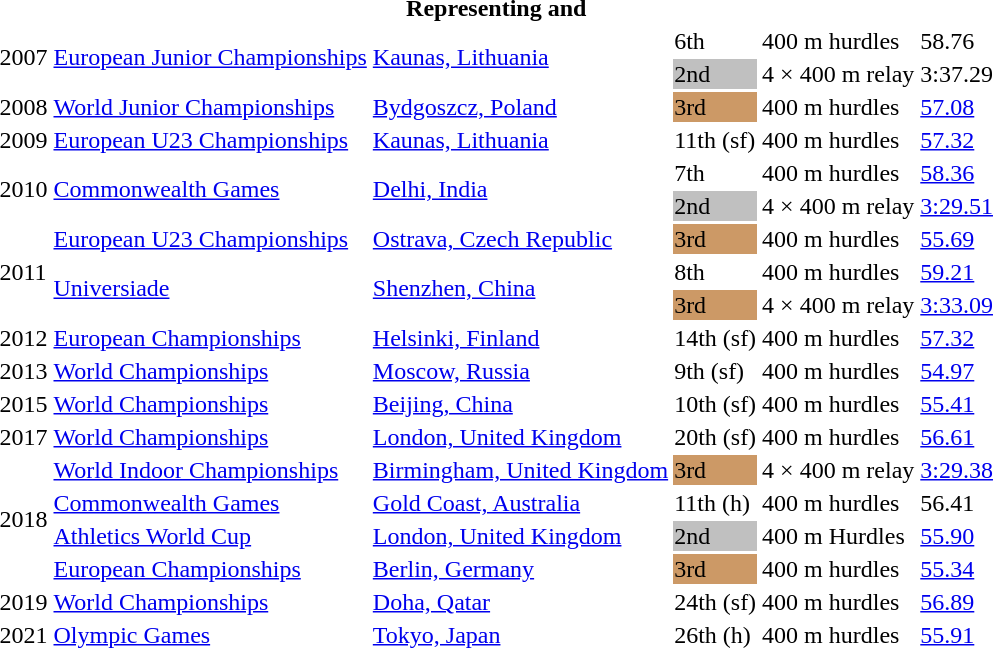<table>
<tr>
<th colspan="6">Representing  and </th>
</tr>
<tr>
<td rowspan=2>2007</td>
<td rowspan=2><a href='#'>European Junior Championships</a></td>
<td rowspan=2><a href='#'>Kaunas, Lithuania</a></td>
<td>6th</td>
<td>400 m hurdles</td>
<td>58.76</td>
</tr>
<tr>
<td bgcolor=silver>2nd</td>
<td>4 × 400 m relay</td>
<td>3:37.29</td>
</tr>
<tr>
<td>2008</td>
<td><a href='#'>World Junior Championships</a></td>
<td><a href='#'>Bydgoszcz, Poland</a></td>
<td bgcolor=cc9966>3rd</td>
<td>400 m hurdles</td>
<td><a href='#'>57.08</a></td>
</tr>
<tr>
<td>2009</td>
<td><a href='#'>European U23 Championships</a></td>
<td><a href='#'>Kaunas, Lithuania</a></td>
<td>11th (sf)</td>
<td>400 m hurdles</td>
<td><a href='#'>57.32</a></td>
</tr>
<tr>
<td rowspan=2>2010</td>
<td rowspan=2><a href='#'>Commonwealth Games</a></td>
<td rowspan=2><a href='#'>Delhi, India</a></td>
<td>7th</td>
<td>400 m hurdles</td>
<td><a href='#'>58.36</a></td>
</tr>
<tr>
<td bgcolor=silver>2nd</td>
<td>4 × 400 m relay</td>
<td><a href='#'>3:29.51</a></td>
</tr>
<tr>
<td rowspan=3>2011</td>
<td><a href='#'>European U23 Championships</a></td>
<td><a href='#'>Ostrava, Czech Republic</a></td>
<td bgcolor=cc9966>3rd</td>
<td>400 m hurdles</td>
<td><a href='#'>55.69</a></td>
</tr>
<tr>
<td rowspan=2><a href='#'>Universiade</a></td>
<td rowspan=2><a href='#'>Shenzhen, China</a></td>
<td>8th</td>
<td>400 m hurdles</td>
<td><a href='#'>59.21</a></td>
</tr>
<tr>
<td bgcolor=cc9966>3rd</td>
<td>4 × 400 m relay</td>
<td><a href='#'>3:33.09</a></td>
</tr>
<tr>
<td>2012</td>
<td><a href='#'>European Championships</a></td>
<td><a href='#'>Helsinki, Finland</a></td>
<td>14th (sf)</td>
<td>400 m hurdles</td>
<td><a href='#'>57.32</a></td>
</tr>
<tr>
<td>2013</td>
<td><a href='#'>World Championships</a></td>
<td><a href='#'>Moscow, Russia</a></td>
<td>9th (sf)</td>
<td>400 m hurdles</td>
<td><a href='#'>54.97</a></td>
</tr>
<tr>
<td>2015</td>
<td><a href='#'>World Championships</a></td>
<td><a href='#'>Beijing, China</a></td>
<td>10th (sf)</td>
<td>400 m hurdles</td>
<td><a href='#'>55.41</a></td>
</tr>
<tr>
<td>2017</td>
<td><a href='#'>World Championships</a></td>
<td><a href='#'>London, United Kingdom</a></td>
<td>20th (sf)</td>
<td>400 m hurdles</td>
<td><a href='#'>56.61</a></td>
</tr>
<tr>
<td rowspan=4>2018</td>
<td><a href='#'>World Indoor Championships</a></td>
<td><a href='#'>Birmingham, United Kingdom</a></td>
<td bgcolor=cc9966>3rd</td>
<td>4 × 400 m relay</td>
<td><a href='#'>3:29.38</a></td>
</tr>
<tr>
<td><a href='#'>Commonwealth Games</a></td>
<td><a href='#'>Gold Coast, Australia</a></td>
<td>11th (h)</td>
<td>400 m hurdles</td>
<td>56.41</td>
</tr>
<tr>
<td><a href='#'>Athletics World Cup</a></td>
<td><a href='#'>London, United Kingdom</a></td>
<td bgcolor="silver">2nd</td>
<td>400 m Hurdles</td>
<td><a href='#'>55.90</a></td>
</tr>
<tr>
<td><a href='#'>European Championships</a></td>
<td><a href='#'>Berlin, Germany</a></td>
<td bgcolor=cc9966>3rd</td>
<td>400 m hurdles</td>
<td><a href='#'>55.34</a></td>
</tr>
<tr>
<td>2019</td>
<td><a href='#'>World Championships</a></td>
<td><a href='#'>Doha, Qatar</a></td>
<td>24th (sf)</td>
<td>400 m hurdles</td>
<td><a href='#'>56.89</a></td>
</tr>
<tr>
<td>2021</td>
<td><a href='#'>Olympic Games</a></td>
<td><a href='#'>Tokyo, Japan</a></td>
<td>26th (h)</td>
<td>400 m hurdles</td>
<td><a href='#'>55.91</a></td>
</tr>
</table>
